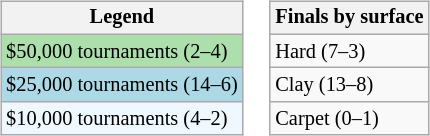<table>
<tr valign=top>
<td><br><table class=wikitable style=font-size:85%;>
<tr>
<th>Legend</th>
</tr>
<tr style="background:#addfad;">
<td>$50,000 tournaments (2–4)</td>
</tr>
<tr style="background:lightblue;">
<td>$25,000 tournaments (14–6)</td>
</tr>
<tr style="background:#f0f8ff;">
<td>$10,000 tournaments (4–2)</td>
</tr>
</table>
</td>
<td><br><table class=wikitable style=font-size:85%;>
<tr>
<th>Finals by surface</th>
</tr>
<tr>
<td>Hard (7–3)</td>
</tr>
<tr>
<td>Clay (13–8)</td>
</tr>
<tr>
<td>Carpet (0–1)</td>
</tr>
</table>
</td>
</tr>
</table>
